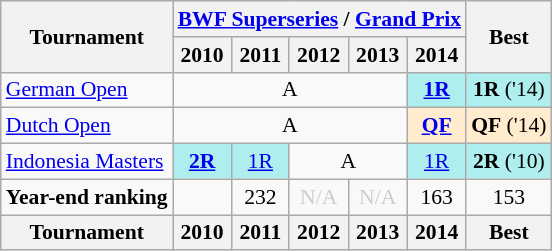<table style='font-size: 90%; text-align:center;' class='wikitable'>
<tr>
<th rowspan="2">Tournament</th>
<th colspan="5"><a href='#'>BWF Superseries</a> / <a href='#'>Grand Prix</a></th>
<th rowspan="2">Best</th>
</tr>
<tr>
<th>2010</th>
<th>2011</th>
<th>2012</th>
<th>2013</th>
<th>2014</th>
</tr>
<tr>
<td align=left><a href='#'>German Open</a></td>
<td colspan="4">A</td>
<td bgcolor=AFEEEE><strong><a href='#'>1R</a></strong></td>
<td bgcolor=AFEEEE><strong>1R</strong> ('14)</td>
</tr>
<tr>
<td align=left><a href='#'>Dutch Open</a></td>
<td colspan="4">A</td>
<td bgcolor=FFEBCD><strong><a href='#'>QF</a></strong></td>
<td bgcolor=FFEBCD><strong>QF</strong> ('14)</td>
</tr>
<tr>
<td align=left><a href='#'>Indonesia Masters</a></td>
<td bgcolor=AFEEEE><strong><a href='#'>2R</a></strong></td>
<td bgcolor=AFEEEE><a href='#'>1R</a></td>
<td colspan="2">A</td>
<td bgcolor=AFEEEE><a href='#'>1R</a></td>
<td bgcolor=AFEEEE><strong>2R</strong> ('10)</td>
</tr>
<tr>
<td align=left><strong>Year-end ranking</strong></td>
<td></td>
<td>232</td>
<td style=color:#ccc>N/A</td>
<td style=color:#ccc>N/A</td>
<td>163</td>
<td>153</td>
</tr>
<tr>
<th>Tournament</th>
<th>2010</th>
<th>2011</th>
<th>2012</th>
<th>2013</th>
<th>2014</th>
<th>Best</th>
</tr>
</table>
